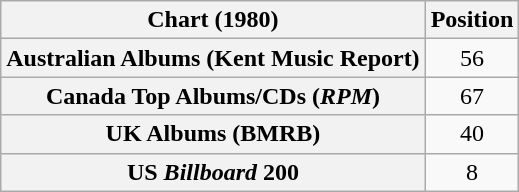<table class="wikitable sortable plainrowheaders" style="text-align:center">
<tr>
<th scope="col">Chart (1980)</th>
<th scope="col">Position</th>
</tr>
<tr>
<th scope="row">Australian Albums (Kent Music Report)</th>
<td>56</td>
</tr>
<tr>
<th scope="row">Canada Top Albums/CDs (<em>RPM</em>)</th>
<td>67</td>
</tr>
<tr>
<th scope="row">UK Albums (BMRB)</th>
<td>40</td>
</tr>
<tr>
<th scope="row">US <em>Billboard</em> 200</th>
<td>8</td>
</tr>
</table>
